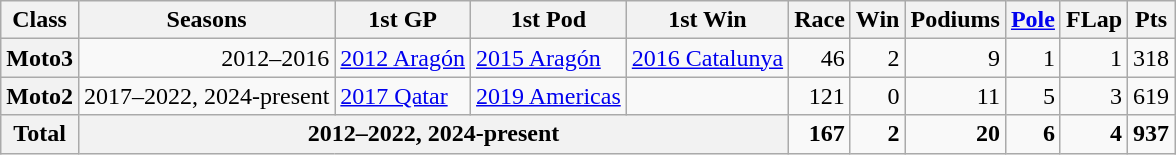<table class="wikitable" style="text-align:right;">
<tr>
<th>Class</th>
<th>Seasons</th>
<th>1st GP</th>
<th>1st Pod</th>
<th>1st Win</th>
<th>Race</th>
<th>Win</th>
<th>Podiums</th>
<th><a href='#'>Pole</a></th>
<th>FLap</th>
<th>Pts</th>
</tr>
<tr>
<th>Moto3</th>
<td>2012–2016</td>
<td style="text-align:left;"><a href='#'>2012 Aragón</a></td>
<td style="text-align:left;"><a href='#'>2015 Aragón</a></td>
<td style="text-align:left;"><a href='#'>2016 Catalunya</a></td>
<td>46</td>
<td>2</td>
<td>9</td>
<td>1</td>
<td>1</td>
<td>318</td>
</tr>
<tr>
<th>Moto2</th>
<td>2017–2022, 2024-present</td>
<td style="text-align:left;"><a href='#'>2017 Qatar</a></td>
<td style="text-align:left;"><a href='#'>2019 Americas</a></td>
<td style="text-align:left;"></td>
<td>121</td>
<td>0</td>
<td>11</td>
<td>5</td>
<td>3</td>
<td>619</td>
</tr>
<tr>
<th>Total</th>
<th colspan="4">2012–2022, 2024-present</th>
<td><strong>167</strong></td>
<td><strong>2</strong></td>
<td><strong>20</strong></td>
<td><strong>6</strong></td>
<td><strong>4</strong></td>
<td><strong>937</strong></td>
</tr>
</table>
